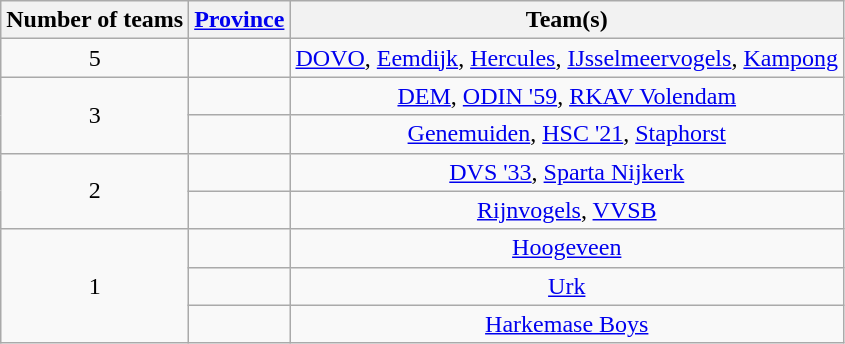<table class="wikitable" style="text-align:center">
<tr>
<th>Number of teams</th>
<th><a href='#'>Province</a></th>
<th>Team(s)</th>
</tr>
<tr>
<td>5</td>
<td align="left"></td>
<td><a href='#'>DOVO</a>, <a href='#'>Eemdijk</a>, <a href='#'>Hercules</a>, <a href='#'>IJsselmeervogels</a>, <a href='#'>Kampong</a></td>
</tr>
<tr>
<td rowspan="2">3</td>
<td align="left"></td>
<td><a href='#'>DEM</a>, <a href='#'>ODIN '59</a>, <a href='#'>RKAV Volendam</a></td>
</tr>
<tr>
<td align="left"></td>
<td><a href='#'>Genemuiden</a>, <a href='#'>HSC '21</a>, <a href='#'>Staphorst</a></td>
</tr>
<tr>
<td rowspan="2">2</td>
<td align="left"></td>
<td><a href='#'>DVS '33</a>, <a href='#'>Sparta Nijkerk</a></td>
</tr>
<tr>
<td align="left"></td>
<td><a href='#'>Rijnvogels</a>, <a href='#'>VVSB</a></td>
</tr>
<tr>
<td rowspan="3">1</td>
<td align="left"></td>
<td><a href='#'>Hoogeveen</a></td>
</tr>
<tr>
<td align="left"></td>
<td><a href='#'>Urk</a></td>
</tr>
<tr>
<td align="left"></td>
<td><a href='#'>Harkemase Boys</a></td>
</tr>
</table>
